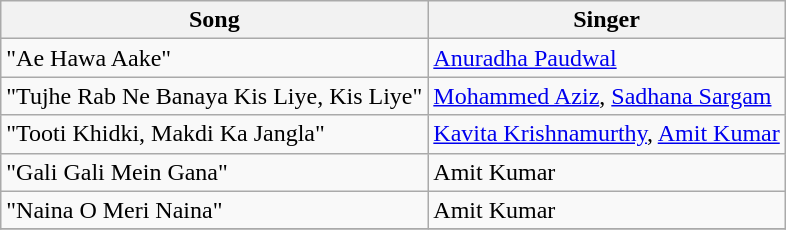<table class="wikitable">
<tr>
<th>Song</th>
<th>Singer</th>
</tr>
<tr>
<td>"Ae Hawa Aake"</td>
<td><a href='#'>Anuradha Paudwal</a></td>
</tr>
<tr>
<td>"Tujhe Rab Ne Banaya Kis Liye, Kis Liye"</td>
<td><a href='#'>Mohammed Aziz</a>, <a href='#'>Sadhana Sargam</a></td>
</tr>
<tr>
<td>"Tooti Khidki, Makdi Ka Jangla"</td>
<td><a href='#'>Kavita Krishnamurthy</a>, <a href='#'>Amit Kumar</a></td>
</tr>
<tr>
<td>"Gali Gali Mein Gana"</td>
<td>Amit Kumar</td>
</tr>
<tr>
<td>"Naina O Meri Naina"</td>
<td>Amit Kumar</td>
</tr>
<tr>
</tr>
</table>
